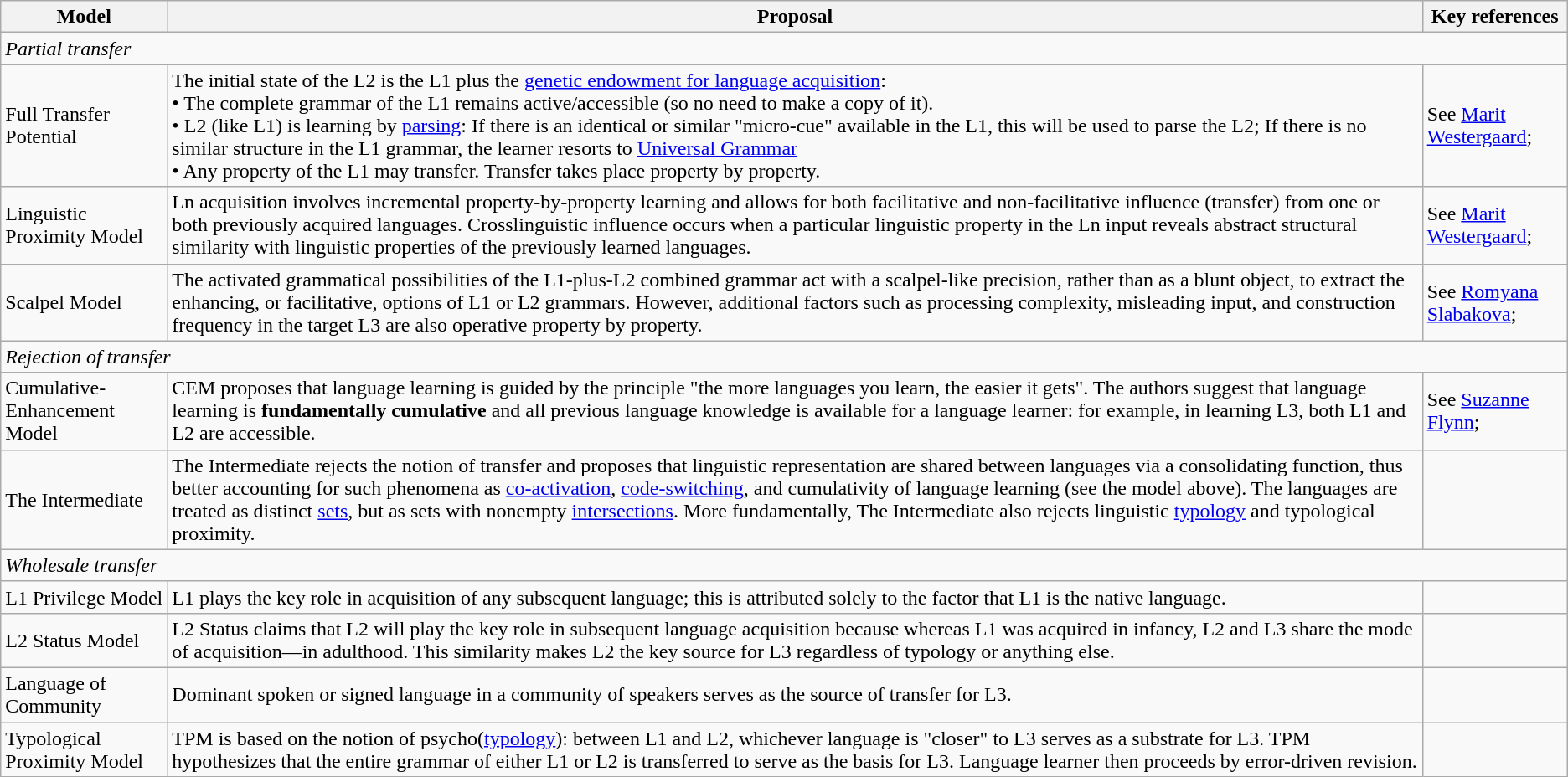<table class="wikitable">
<tr>
<th>Model</th>
<th>Proposal</th>
<th>Key references</th>
</tr>
<tr>
<td colspan="3"><em>Partial transfer</em></td>
</tr>
<tr>
<td>Full Transfer Potential</td>
<td>The initial state of the L2 is the L1 plus the <a href='#'>genetic endowment for language acquisition</a>:<br>• The complete grammar of the L1 remains active/accessible (so no need to make a copy of it).<br>• L2 (like L1) is learning by <a href='#'>parsing</a>: If there is an identical or similar "micro-cue" available in the L1, this will be used to parse the L2; If there is no similar structure in the L1 grammar, the learner resorts to <a href='#'>Universal Grammar</a><br>• Any property of the L1 may transfer. Transfer takes place property by property.</td>
<td>See <a href='#'>Marit Westergaard</a>;</td>
</tr>
<tr>
<td>Linguistic Proximity Model</td>
<td>Ln acquisition involves incremental property-by-property learning and allows for both facilitative and non-facilitative influence (transfer) from one or both previously acquired languages. Crosslinguistic influence occurs when a particular linguistic property in the Ln input reveals abstract structural similarity with linguistic properties of the previously learned languages.</td>
<td>See <a href='#'>Marit Westergaard</a>;</td>
</tr>
<tr>
<td>Scalpel Model</td>
<td>The activated grammatical possibilities of the L1-plus-L2 combined grammar act with a scalpel-like precision, rather than as a blunt object, to extract the enhancing, or facilitative, options of L1 or L2 grammars. However, additional factors such as processing complexity, misleading input, and construction frequency in the target L3 are also operative property by property.</td>
<td>See <a href='#'>Romyana Slabakova</a>;</td>
</tr>
<tr>
<td colspan="3"><em>Rejection of transfer</em></td>
</tr>
<tr>
<td>Cumulative-Enhancement Model</td>
<td>CEM proposes that language learning is guided by the principle "the more languages you learn, the easier it gets". The authors suggest that language learning is <strong>fundamentally cumulative</strong> and all previous language knowledge is available for a language learner: for example, in learning L3, both L1 and L2 are accessible.</td>
<td>See <a href='#'>Suzanne Flynn</a>;</td>
</tr>
<tr>
<td>The Intermediate</td>
<td>The Intermediate rejects the notion of transfer and proposes that linguistic representation are shared between languages via a consolidating function, thus better accounting for such phenomena as <a href='#'>co-activation</a>, <a href='#'>code-switching</a>, and cumulativity of language learning (see the model above). The languages are treated as distinct <a href='#'>sets</a>, but as sets with nonempty <a href='#'>intersections</a>. More fundamentally, The Intermediate also rejects linguistic <a href='#'>typology</a> and typological proximity.</td>
<td></td>
</tr>
<tr>
<td colspan="3"><em>Wholesale transfer</em></td>
</tr>
<tr>
<td>L1 Privilege Model</td>
<td>L1 plays the key role in acquisition of any subsequent language; this is attributed solely to the factor that L1 is the native language.</td>
<td></td>
</tr>
<tr>
<td>L2 Status Model</td>
<td>L2 Status claims that L2 will play the key role in subsequent language acquisition because whereas L1 was acquired in infancy, L2 and L3 share the mode of acquisition—in adulthood. This similarity makes L2 the key source for L3 regardless of typology or anything else.</td>
<td></td>
</tr>
<tr>
<td>Language of Community</td>
<td>Dominant spoken or signed language in a community of speakers serves as the source of transfer for L3.</td>
<td></td>
</tr>
<tr>
<td>Typological Proximity Model</td>
<td>TPM is based on the notion of psycho(<a href='#'>typology</a>): between L1 and L2, whichever language is "closer" to L3 serves as a substrate for L3. TPM hypothesizes that the entire grammar of either L1 or L2 is transferred to serve as the basis for L3. Language learner then proceeds by error-driven revision.</td>
<td></td>
</tr>
</table>
